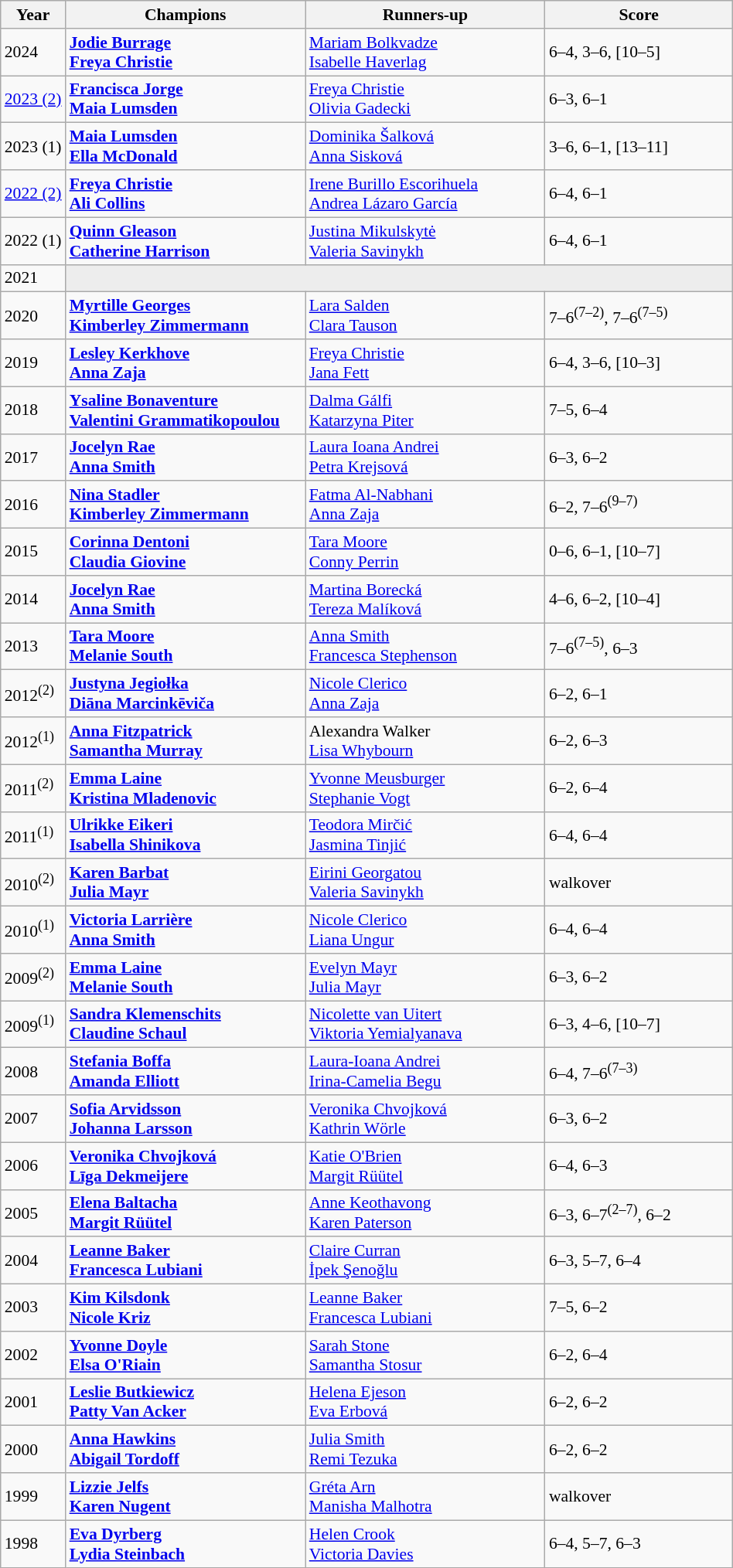<table class="wikitable" style="font-size:90%">
<tr>
<th>Year</th>
<th width="200">Champions</th>
<th width="200">Runners-up</th>
<th width="155">Score</th>
</tr>
<tr>
<td>2024</td>
<td> <strong><a href='#'>Jodie Burrage</a></strong> <br>  <strong><a href='#'>Freya Christie</a></strong></td>
<td> <a href='#'>Mariam Bolkvadze</a> <br>  <a href='#'>Isabelle Haverlag</a></td>
<td>6–4, 3–6, [10–5]</td>
</tr>
<tr>
<td><a href='#'>2023 (2)</a></td>
<td> <strong><a href='#'>Francisca Jorge</a></strong> <br>  <strong><a href='#'>Maia Lumsden</a></strong></td>
<td> <a href='#'>Freya Christie</a> <br>  <a href='#'>Olivia Gadecki</a></td>
<td>6–3, 6–1</td>
</tr>
<tr>
<td>2023 (1)</td>
<td> <strong><a href='#'>Maia Lumsden</a></strong> <br>  <strong><a href='#'>Ella McDonald</a></strong></td>
<td> <a href='#'>Dominika Šalková</a> <br>  <a href='#'>Anna Sisková</a></td>
<td>3–6, 6–1, [13–11]</td>
</tr>
<tr>
<td><a href='#'>2022 (2)</a></td>
<td> <strong><a href='#'>Freya Christie</a></strong> <br>  <strong><a href='#'>Ali Collins</a></strong></td>
<td> <a href='#'>Irene Burillo Escorihuela</a> <br>  <a href='#'>Andrea Lázaro García</a></td>
<td>6–4, 6–1</td>
</tr>
<tr>
<td>2022 (1)</td>
<td> <strong><a href='#'>Quinn Gleason</a></strong> <br>  <strong><a href='#'>Catherine Harrison</a></strong></td>
<td> <a href='#'>Justina Mikulskytė</a> <br>  <a href='#'>Valeria Savinykh</a></td>
<td>6–4, 6–1</td>
</tr>
<tr>
<td>2021</td>
<td colspan=3 bgcolor="#ededed"></td>
</tr>
<tr>
<td>2020</td>
<td> <strong><a href='#'>Myrtille Georges</a></strong> <br>  <strong><a href='#'>Kimberley Zimmermann</a></strong></td>
<td> <a href='#'>Lara Salden</a> <br>  <a href='#'>Clara Tauson</a></td>
<td>7–6<sup>(7–2)</sup>, 7–6<sup>(7–5)</sup></td>
</tr>
<tr>
<td>2019</td>
<td> <strong><a href='#'>Lesley Kerkhove</a></strong> <br>  <strong><a href='#'>Anna Zaja</a></strong></td>
<td> <a href='#'>Freya Christie</a> <br>  <a href='#'>Jana Fett</a></td>
<td>6–4, 3–6, [10–3]</td>
</tr>
<tr>
<td>2018</td>
<td> <strong><a href='#'>Ysaline Bonaventure</a></strong> <br>  <strong><a href='#'>Valentini Grammatikopoulou</a></strong></td>
<td> <a href='#'>Dalma Gálfi</a> <br>  <a href='#'>Katarzyna Piter</a></td>
<td>7–5, 6–4</td>
</tr>
<tr>
<td>2017</td>
<td> <strong><a href='#'>Jocelyn Rae</a></strong> <br>  <strong><a href='#'>Anna Smith</a></strong></td>
<td> <a href='#'>Laura Ioana Andrei</a> <br>  <a href='#'>Petra Krejsová</a></td>
<td>6–3, 6–2</td>
</tr>
<tr>
<td>2016</td>
<td> <strong><a href='#'>Nina Stadler</a></strong> <br>  <strong><a href='#'>Kimberley Zimmermann</a></strong></td>
<td> <a href='#'>Fatma Al-Nabhani</a> <br>  <a href='#'>Anna Zaja</a></td>
<td>6–2, 7–6<sup>(9–7)</sup></td>
</tr>
<tr>
<td>2015</td>
<td> <strong><a href='#'>Corinna Dentoni</a></strong> <br>  <strong><a href='#'>Claudia Giovine</a></strong></td>
<td> <a href='#'>Tara Moore</a> <br>  <a href='#'>Conny Perrin</a></td>
<td>0–6, 6–1, [10–7]</td>
</tr>
<tr>
<td>2014</td>
<td> <strong><a href='#'>Jocelyn Rae</a></strong> <br>  <strong><a href='#'>Anna Smith</a></strong></td>
<td> <a href='#'>Martina Borecká</a> <br>  <a href='#'>Tereza Malíková</a></td>
<td>4–6, 6–2, [10–4]</td>
</tr>
<tr>
<td>2013</td>
<td> <strong><a href='#'>Tara Moore</a></strong> <br>  <strong><a href='#'>Melanie South</a></strong></td>
<td> <a href='#'>Anna Smith</a> <br>  <a href='#'>Francesca Stephenson</a></td>
<td>7–6<sup>(7–5)</sup>, 6–3</td>
</tr>
<tr>
<td>2012<sup>(2)</sup></td>
<td> <strong><a href='#'>Justyna Jegiołka</a></strong> <br>  <strong><a href='#'>Diāna Marcinkēviča</a></strong></td>
<td> <a href='#'>Nicole Clerico</a> <br>  <a href='#'>Anna Zaja</a></td>
<td>6–2, 6–1</td>
</tr>
<tr>
<td>2012<sup>(1)</sup></td>
<td> <strong><a href='#'>Anna Fitzpatrick</a></strong> <br>  <strong><a href='#'>Samantha Murray</a></strong></td>
<td> Alexandra Walker <br>  <a href='#'>Lisa Whybourn</a></td>
<td>6–2, 6–3</td>
</tr>
<tr>
<td>2011<sup>(2)</sup></td>
<td> <strong><a href='#'>Emma Laine</a></strong> <br>  <strong><a href='#'>Kristina Mladenovic</a></strong></td>
<td> <a href='#'>Yvonne Meusburger</a> <br>  <a href='#'>Stephanie Vogt</a></td>
<td>6–2, 6–4</td>
</tr>
<tr>
<td>2011<sup>(1)</sup></td>
<td> <strong><a href='#'>Ulrikke Eikeri</a></strong> <br>  <strong><a href='#'>Isabella Shinikova</a></strong></td>
<td> <a href='#'>Teodora Mirčić</a> <br>  <a href='#'>Jasmina Tinjić</a></td>
<td>6–4, 6–4</td>
</tr>
<tr>
<td>2010<sup>(2)</sup></td>
<td> <strong><a href='#'>Karen Barbat</a></strong> <br>  <strong><a href='#'>Julia Mayr</a></strong></td>
<td> <a href='#'>Eirini Georgatou</a> <br>  <a href='#'>Valeria Savinykh</a></td>
<td>walkover</td>
</tr>
<tr>
<td>2010<sup>(1)</sup></td>
<td> <strong><a href='#'>Victoria Larrière</a></strong> <br>  <strong><a href='#'>Anna Smith</a></strong></td>
<td> <a href='#'>Nicole Clerico</a> <br>  <a href='#'>Liana Ungur</a></td>
<td>6–4, 6–4</td>
</tr>
<tr>
<td>2009<sup>(2)</sup></td>
<td> <strong><a href='#'>Emma Laine</a></strong> <br>  <strong><a href='#'>Melanie South</a></strong></td>
<td> <a href='#'>Evelyn Mayr</a> <br>  <a href='#'>Julia Mayr</a></td>
<td>6–3, 6–2</td>
</tr>
<tr>
<td>2009<sup>(1)</sup></td>
<td> <strong><a href='#'>Sandra Klemenschits</a></strong> <br>  <strong><a href='#'>Claudine Schaul</a></strong></td>
<td> <a href='#'>Nicolette van Uitert</a> <br>  <a href='#'>Viktoria Yemialyanava</a></td>
<td>6–3, 4–6, [10–7]</td>
</tr>
<tr>
<td>2008</td>
<td> <strong><a href='#'>Stefania Boffa</a></strong> <br>  <strong><a href='#'>Amanda Elliott</a></strong></td>
<td> <a href='#'>Laura-Ioana Andrei</a> <br>  <a href='#'>Irina-Camelia Begu</a></td>
<td>6–4, 7–6<sup>(7–3)</sup></td>
</tr>
<tr>
<td>2007</td>
<td> <strong><a href='#'>Sofia Arvidsson</a></strong> <br>  <strong><a href='#'>Johanna Larsson</a></strong></td>
<td> <a href='#'>Veronika Chvojková</a> <br>  <a href='#'>Kathrin Wörle</a></td>
<td>6–3, 6–2</td>
</tr>
<tr>
<td>2006</td>
<td> <strong><a href='#'>Veronika Chvojková</a></strong> <br>  <strong><a href='#'>Līga Dekmeijere</a></strong></td>
<td> <a href='#'>Katie O'Brien</a> <br>  <a href='#'>Margit Rüütel</a></td>
<td>6–4, 6–3</td>
</tr>
<tr>
<td>2005</td>
<td> <strong><a href='#'>Elena Baltacha</a></strong> <br>  <strong><a href='#'>Margit Rüütel</a></strong></td>
<td> <a href='#'>Anne Keothavong</a> <br>  <a href='#'>Karen Paterson</a></td>
<td>6–3, 6–7<sup>(2–7)</sup>, 6–2</td>
</tr>
<tr>
<td>2004</td>
<td> <strong><a href='#'>Leanne Baker</a></strong> <br>  <strong><a href='#'>Francesca Lubiani</a></strong></td>
<td> <a href='#'>Claire Curran</a> <br>  <a href='#'>İpek Şenoğlu</a></td>
<td>6–3, 5–7, 6–4</td>
</tr>
<tr>
<td>2003</td>
<td> <strong><a href='#'>Kim Kilsdonk</a></strong> <br>  <strong><a href='#'>Nicole Kriz</a></strong></td>
<td> <a href='#'>Leanne Baker</a> <br>  <a href='#'>Francesca Lubiani</a></td>
<td>7–5, 6–2</td>
</tr>
<tr>
<td>2002</td>
<td> <strong><a href='#'>Yvonne Doyle</a></strong> <br>  <strong><a href='#'>Elsa O'Riain</a></strong></td>
<td> <a href='#'>Sarah Stone</a> <br>  <a href='#'>Samantha Stosur</a></td>
<td>6–2, 6–4</td>
</tr>
<tr>
<td>2001</td>
<td> <strong><a href='#'>Leslie Butkiewicz</a></strong> <br>  <strong><a href='#'>Patty Van Acker</a></strong></td>
<td> <a href='#'>Helena Ejeson</a> <br>  <a href='#'>Eva Erbová</a></td>
<td>6–2, 6–2</td>
</tr>
<tr>
<td>2000</td>
<td> <strong><a href='#'>Anna Hawkins</a></strong> <br>  <strong><a href='#'>Abigail Tordoff</a></strong></td>
<td> <a href='#'>Julia Smith</a> <br>  <a href='#'>Remi Tezuka</a></td>
<td>6–2, 6–2</td>
</tr>
<tr>
<td>1999</td>
<td> <strong><a href='#'>Lizzie Jelfs</a></strong> <br>  <strong><a href='#'>Karen Nugent</a></strong></td>
<td> <a href='#'>Gréta Arn</a> <br>  <a href='#'>Manisha Malhotra</a></td>
<td>walkover</td>
</tr>
<tr>
<td>1998</td>
<td> <strong><a href='#'>Eva Dyrberg</a></strong> <br>  <strong><a href='#'>Lydia Steinbach</a></strong></td>
<td> <a href='#'>Helen Crook</a> <br>  <a href='#'>Victoria Davies</a></td>
<td>6–4, 5–7, 6–3</td>
</tr>
</table>
